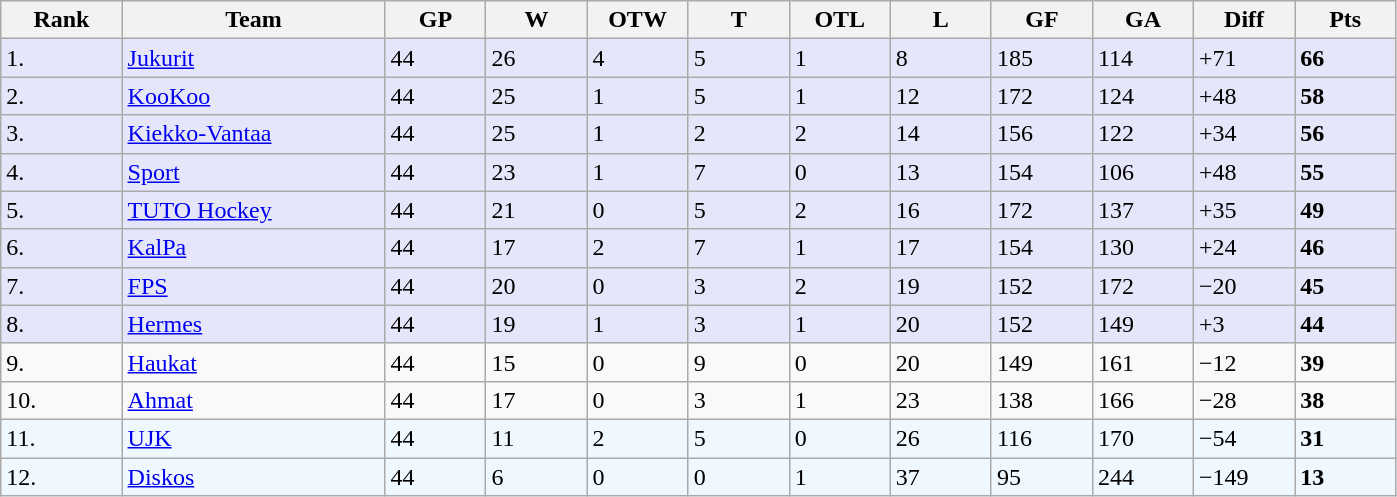<table class="wikitable">
<tr>
<th bgcolor="#DDDDFF" width="6%" align="left">Rank</th>
<th bgcolor="#DDDDFF" width="13%">Team</th>
<th bgcolor="#DDDDFF" width="5%">GP</th>
<th bgcolor="#DDDDFF" width="5%">W</th>
<th bgcolor="#DDDDFF" width="5%">OTW</th>
<th bgcolor="#DDDDFF" width="5%">T</th>
<th bgcolor="#DDDDFF" width="5%">OTL</th>
<th bgcolor="#DDDDFF" width="5%">L</th>
<th bgcolor="#DDDDFF" width="5%">GF</th>
<th bgcolor="#DDDDFF" width="5%">GA</th>
<th bgcolor="#DDDDFF" width="5%">Diff</th>
<th bgcolor="#DDDDFF" width="5%">Pts</th>
</tr>
<tr bgcolor="#e6e6fa">
<td align="left">1.</td>
<td><a href='#'>Jukurit</a></td>
<td>44</td>
<td>26</td>
<td>4</td>
<td>5</td>
<td>1</td>
<td>8</td>
<td>185</td>
<td>114</td>
<td>+71</td>
<td><strong>66</strong></td>
</tr>
<tr bgcolor="#e6e6fa">
<td align="left">2.</td>
<td><a href='#'>KooKoo</a></td>
<td>44</td>
<td>25</td>
<td>1</td>
<td>5</td>
<td>1</td>
<td>12</td>
<td>172</td>
<td>124</td>
<td>+48</td>
<td><strong>58</strong></td>
</tr>
<tr bgcolor="#e6e6fa">
<td align="left">3.</td>
<td><a href='#'>Kiekko-Vantaa</a></td>
<td>44</td>
<td>25</td>
<td>1</td>
<td>2</td>
<td>2</td>
<td>14</td>
<td>156</td>
<td>122</td>
<td>+34</td>
<td><strong>56</strong></td>
</tr>
<tr bgcolor="#e6e6fa">
<td align="left">4.</td>
<td><a href='#'>Sport</a></td>
<td>44</td>
<td>23</td>
<td>1</td>
<td>7</td>
<td>0</td>
<td>13</td>
<td>154</td>
<td>106</td>
<td>+48</td>
<td><strong>55</strong></td>
</tr>
<tr bgcolor="#e6e6fa">
<td align="left">5.</td>
<td><a href='#'>TUTO Hockey</a></td>
<td>44</td>
<td>21</td>
<td>0</td>
<td>5</td>
<td>2</td>
<td>16</td>
<td>172</td>
<td>137</td>
<td>+35</td>
<td><strong>49</strong></td>
</tr>
<tr bgcolor="#e6e6fa">
<td align="left">6.</td>
<td><a href='#'>KalPa</a></td>
<td>44</td>
<td>17</td>
<td>2</td>
<td>7</td>
<td>1</td>
<td>17</td>
<td>154</td>
<td>130</td>
<td>+24</td>
<td><strong>46</strong></td>
</tr>
<tr bgcolor="#e6e6fa">
<td align="left">7.</td>
<td><a href='#'>FPS</a></td>
<td>44</td>
<td>20</td>
<td>0</td>
<td>3</td>
<td>2</td>
<td>19</td>
<td>152</td>
<td>172</td>
<td>−20</td>
<td><strong>45</strong></td>
</tr>
<tr bgcolor="#e6e6fa">
<td align="left">8.</td>
<td><a href='#'>Hermes</a></td>
<td>44</td>
<td>19</td>
<td>1</td>
<td>3</td>
<td>1</td>
<td>20</td>
<td>152</td>
<td>149</td>
<td>+3</td>
<td><strong>44</strong></td>
</tr>
<tr>
<td align="left">9.</td>
<td><a href='#'>Haukat</a></td>
<td>44</td>
<td>15</td>
<td>0</td>
<td>9</td>
<td>0</td>
<td>20</td>
<td>149</td>
<td>161</td>
<td>−12</td>
<td><strong>39</strong></td>
</tr>
<tr>
<td align="left">10.</td>
<td><a href='#'>Ahmat</a></td>
<td>44</td>
<td>17</td>
<td>0</td>
<td>3</td>
<td>1</td>
<td>23</td>
<td>138</td>
<td>166</td>
<td>−28</td>
<td><strong>38</strong></td>
</tr>
<tr bgcolor="#f0f8ff">
<td align="left">11.</td>
<td><a href='#'>UJK</a></td>
<td>44</td>
<td>11</td>
<td>2</td>
<td>5</td>
<td>0</td>
<td>26</td>
<td>116</td>
<td>170</td>
<td>−54</td>
<td><strong>31</strong></td>
</tr>
<tr bgcolor="#f0f8ff">
<td align="left">12.</td>
<td><a href='#'>Diskos</a></td>
<td>44</td>
<td>6</td>
<td>0</td>
<td>0</td>
<td>1</td>
<td>37</td>
<td>95</td>
<td>244</td>
<td>−149</td>
<td><strong>13</strong></td>
</tr>
</table>
